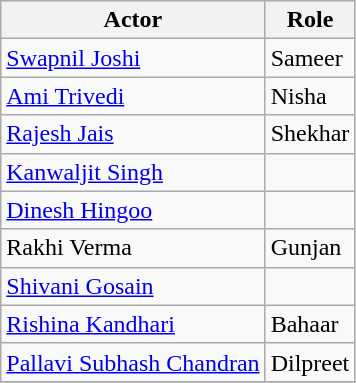<table class="wikitable">
<tr>
<th>Actor</th>
<th>Role</th>
</tr>
<tr>
<td><a href='#'>Swapnil Joshi</a></td>
<td>Sameer</td>
</tr>
<tr>
<td><a href='#'>Ami Trivedi</a></td>
<td>Nisha</td>
</tr>
<tr>
<td><a href='#'>Rajesh Jais</a></td>
<td>Shekhar</td>
</tr>
<tr>
<td><a href='#'>Kanwaljit Singh</a></td>
<td></td>
</tr>
<tr>
<td><a href='#'>Dinesh Hingoo</a></td>
<td></td>
</tr>
<tr>
<td>Rakhi Verma</td>
<td>Gunjan</td>
</tr>
<tr>
<td><a href='#'>Shivani Gosain</a></td>
<td></td>
</tr>
<tr>
<td><a href='#'>Rishina Kandhari</a></td>
<td>Bahaar</td>
</tr>
<tr>
<td><a href='#'>Pallavi Subhash Chandran</a></td>
<td>Dilpreet</td>
</tr>
<tr>
</tr>
</table>
